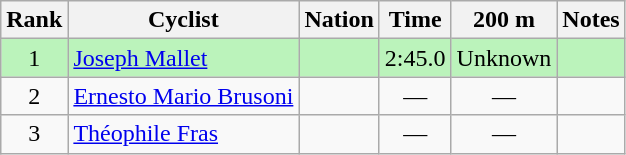<table class="wikitable sortable" style="text-align:center">
<tr>
<th>Rank</th>
<th>Cyclist</th>
<th>Nation</th>
<th>Time</th>
<th>200 m</th>
<th>Notes</th>
</tr>
<tr bgcolor=bbf3bb>
<td>1</td>
<td align=left><a href='#'>Joseph Mallet</a></td>
<td align=left></td>
<td>2:45.0</td>
<td data-sort-value=15.0>Unknown</td>
<td></td>
</tr>
<tr>
<td>2</td>
<td align=left><a href='#'>Ernesto Mario Brusoni</a></td>
<td align=left></td>
<td data-sort-value=9:99.9>—</td>
<td data-sort-value=99.9>—</td>
<td></td>
</tr>
<tr>
<td>3</td>
<td align=left><a href='#'>Théophile Fras</a></td>
<td align=left></td>
<td data-sort-value=9:99.9>—</td>
<td data-sort-value=99.9>—</td>
<td></td>
</tr>
</table>
